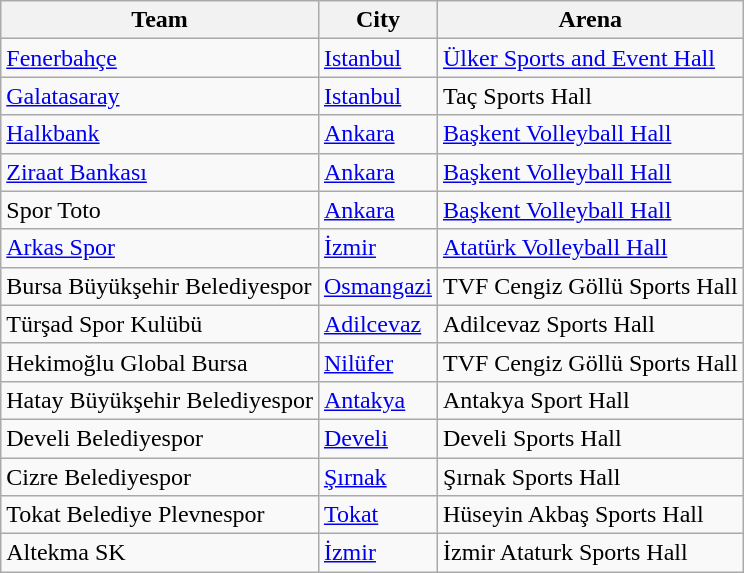<table class="wikitable sortable">
<tr>
<th>Team</th>
<th>City</th>
<th>Arena</th>
</tr>
<tr>
<td><a href='#'>Fenerbahçe</a></td>
<td><a href='#'>Istanbul</a></td>
<td><a href='#'>Ülker Sports and Event Hall</a></td>
</tr>
<tr>
<td><a href='#'>Galatasaray</a></td>
<td><a href='#'>Istanbul</a></td>
<td>Taç Sports Hall</td>
</tr>
<tr>
<td><a href='#'>Halkbank</a></td>
<td><a href='#'>Ankara</a></td>
<td><a href='#'>Başkent Volleyball Hall</a></td>
</tr>
<tr>
<td><a href='#'>Ziraat Bankası</a></td>
<td><a href='#'>Ankara</a></td>
<td><a href='#'>Başkent Volleyball Hall</a></td>
</tr>
<tr>
<td>Spor Toto</td>
<td><a href='#'>Ankara</a></td>
<td><a href='#'>Başkent Volleyball Hall</a></td>
</tr>
<tr>
<td><a href='#'>Arkas Spor</a></td>
<td><a href='#'>İzmir</a></td>
<td><a href='#'>Atatürk Volleyball Hall</a></td>
</tr>
<tr>
<td>Bursa Büyükşehir Belediyespor</td>
<td><a href='#'>Osmangazi</a></td>
<td>TVF Cengiz Göllü Sports Hall</td>
</tr>
<tr>
<td>Türşad Spor Kulübü</td>
<td><a href='#'>Adilcevaz</a></td>
<td>Adilcevaz Sports Hall</td>
</tr>
<tr>
<td>Hekimoğlu Global Bursa</td>
<td><a href='#'>Nilüfer</a></td>
<td>TVF Cengiz Göllü Sports Hall</td>
</tr>
<tr>
<td>Hatay Büyükşehir Belediyespor</td>
<td><a href='#'>Antakya</a></td>
<td>Antakya Sport Hall</td>
</tr>
<tr>
<td>Develi Belediyespor</td>
<td><a href='#'>Develi</a></td>
<td>Develi Sports Hall</td>
</tr>
<tr>
<td>Cizre Belediyespor</td>
<td><a href='#'>Şırnak</a></td>
<td>Şırnak Sports Hall</td>
</tr>
<tr>
<td>Tokat Belediye Plevnespor</td>
<td><a href='#'>Tokat</a></td>
<td>Hüseyin Akbaş Sports Hall</td>
</tr>
<tr>
<td>Altekma SK</td>
<td><a href='#'>İzmir</a></td>
<td>İzmir Ataturk Sports Hall</td>
</tr>
</table>
